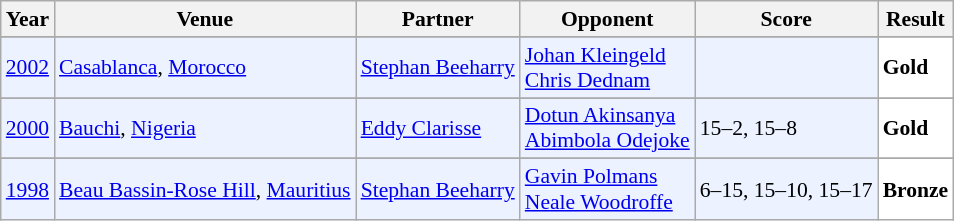<table class="sortable wikitable" style="font-size: 90%;">
<tr>
<th>Year</th>
<th>Venue</th>
<th>Partner</th>
<th>Opponent</th>
<th>Score</th>
<th>Result</th>
</tr>
<tr>
</tr>
<tr style="background:#ECF2FF">
<td align="center"><a href='#'>2002</a></td>
<td align="left"><a href='#'>Casablanca</a>, <a href='#'>Morocco</a></td>
<td align="left"> <a href='#'>Stephan Beeharry</a></td>
<td align="left"> <a href='#'>Johan Kleingeld</a> <br>  <a href='#'>Chris Dednam</a></td>
<td align="left"></td>
<td style="text-align:left; background:white"> <strong>Gold</strong></td>
</tr>
<tr>
</tr>
<tr style="background:#ECF2FF">
<td align="center"><a href='#'>2000</a></td>
<td align="left"><a href='#'>Bauchi</a>, <a href='#'>Nigeria</a></td>
<td align="left"> <a href='#'>Eddy Clarisse</a></td>
<td align="left"> <a href='#'>Dotun Akinsanya</a> <br>  <a href='#'>Abimbola Odejoke</a></td>
<td align="left">15–2, 15–8</td>
<td style="text-align:left; background:white"> <strong>Gold</strong></td>
</tr>
<tr>
</tr>
<tr style="background:#ECF2FF">
<td align="center"><a href='#'>1998</a></td>
<td align="left"><a href='#'>Beau Bassin-Rose Hill</a>, <a href='#'>Mauritius</a></td>
<td align="left"> <a href='#'>Stephan Beeharry</a></td>
<td align="left"> <a href='#'>Gavin Polmans</a> <br>  <a href='#'>Neale Woodroffe</a></td>
<td align="left">6–15, 15–10, 15–17</td>
<td style="text-align:left; background:white"> <strong>Bronze</strong></td>
</tr>
</table>
